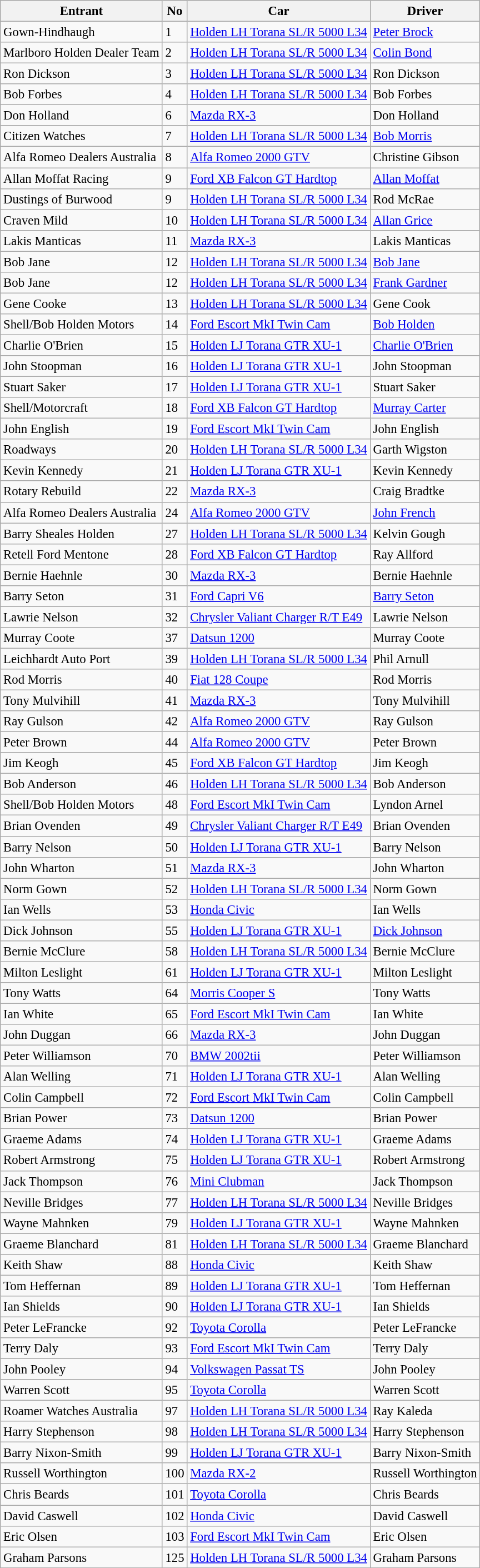<table class="wikitable" style="font-size: 95%;">
<tr>
<th>Entrant</th>
<th>No</th>
<th>Car</th>
<th>Driver</th>
</tr>
<tr>
<td>Gown-Hindhaugh</td>
<td>1</td>
<td><a href='#'>Holden LH Torana SL/R 5000 L34</a></td>
<td><a href='#'>Peter Brock</a></td>
</tr>
<tr>
<td>Marlboro Holden Dealer Team</td>
<td>2</td>
<td><a href='#'>Holden LH Torana SL/R 5000 L34</a></td>
<td><a href='#'>Colin Bond</a></td>
</tr>
<tr>
<td>Ron Dickson</td>
<td>3</td>
<td><a href='#'>Holden LH Torana SL/R 5000 L34</a></td>
<td>Ron Dickson</td>
</tr>
<tr>
<td>Bob Forbes</td>
<td>4</td>
<td><a href='#'>Holden LH Torana SL/R 5000 L34</a></td>
<td>Bob Forbes</td>
</tr>
<tr>
<td>Don Holland</td>
<td>6</td>
<td><a href='#'>Mazda RX-3</a></td>
<td>Don Holland</td>
</tr>
<tr>
<td>Citizen Watches</td>
<td>7</td>
<td><a href='#'>Holden LH Torana SL/R 5000 L34</a></td>
<td><a href='#'>Bob Morris</a></td>
</tr>
<tr>
<td>Alfa Romeo Dealers Australia</td>
<td>8</td>
<td><a href='#'>Alfa Romeo 2000 GTV</a></td>
<td>Christine Gibson</td>
</tr>
<tr>
<td>Allan Moffat Racing</td>
<td>9</td>
<td><a href='#'>Ford XB Falcon GT Hardtop</a></td>
<td><a href='#'>Allan Moffat</a></td>
</tr>
<tr>
<td>Dustings of Burwood</td>
<td>9</td>
<td><a href='#'>Holden LH Torana SL/R 5000 L34</a></td>
<td>Rod McRae</td>
</tr>
<tr>
<td>Craven Mild</td>
<td>10</td>
<td><a href='#'>Holden LH Torana SL/R 5000 L34</a></td>
<td><a href='#'>Allan Grice</a></td>
</tr>
<tr>
<td>Lakis Manticas</td>
<td>11</td>
<td><a href='#'>Mazda RX-3</a></td>
<td>Lakis Manticas</td>
</tr>
<tr>
<td>Bob Jane</td>
<td>12</td>
<td><a href='#'>Holden LH Torana SL/R 5000 L34</a></td>
<td><a href='#'>Bob Jane</a></td>
</tr>
<tr>
<td>Bob Jane</td>
<td>12</td>
<td><a href='#'>Holden LH Torana SL/R 5000 L34</a></td>
<td><a href='#'>Frank Gardner</a></td>
</tr>
<tr>
<td>Gene Cooke</td>
<td>13</td>
<td><a href='#'>Holden LH Torana SL/R 5000 L34</a></td>
<td>Gene Cook</td>
</tr>
<tr>
<td>Shell/Bob Holden Motors</td>
<td>14</td>
<td><a href='#'>Ford Escort MkI Twin Cam</a></td>
<td><a href='#'>Bob Holden</a></td>
</tr>
<tr>
<td>Charlie O'Brien</td>
<td>15</td>
<td><a href='#'>Holden LJ Torana GTR XU-1</a></td>
<td><a href='#'>Charlie O'Brien</a></td>
</tr>
<tr>
<td>John Stoopman</td>
<td>16</td>
<td><a href='#'>Holden LJ Torana GTR XU-1</a></td>
<td>John Stoopman</td>
</tr>
<tr>
<td>Stuart Saker</td>
<td>17</td>
<td><a href='#'>Holden LJ Torana GTR XU-1</a></td>
<td>Stuart Saker</td>
</tr>
<tr>
<td>Shell/Motorcraft</td>
<td>18</td>
<td><a href='#'>Ford XB Falcon GT Hardtop</a></td>
<td><a href='#'>Murray Carter</a></td>
</tr>
<tr>
<td>John English</td>
<td>19</td>
<td><a href='#'>Ford Escort MkI Twin Cam</a></td>
<td>John English</td>
</tr>
<tr>
<td>Roadways</td>
<td>20</td>
<td><a href='#'>Holden LH Torana SL/R 5000 L34</a></td>
<td>Garth Wigston</td>
</tr>
<tr>
<td>Kevin Kennedy</td>
<td>21</td>
<td><a href='#'>Holden LJ Torana GTR XU-1</a></td>
<td>Kevin Kennedy</td>
</tr>
<tr>
<td>Rotary Rebuild</td>
<td>22</td>
<td><a href='#'>Mazda RX-3</a></td>
<td>Craig Bradtke</td>
</tr>
<tr>
<td>Alfa Romeo Dealers Australia</td>
<td>24</td>
<td><a href='#'>Alfa Romeo 2000 GTV</a></td>
<td><a href='#'>John French</a></td>
</tr>
<tr>
<td>Barry Sheales Holden</td>
<td>27</td>
<td><a href='#'>Holden LH Torana SL/R 5000 L34</a></td>
<td>Kelvin Gough</td>
</tr>
<tr>
<td>Retell Ford Mentone</td>
<td>28</td>
<td><a href='#'>Ford XB Falcon GT Hardtop</a></td>
<td>Ray Allford</td>
</tr>
<tr>
<td>Bernie Haehnle</td>
<td>30</td>
<td><a href='#'>Mazda RX-3</a></td>
<td>Bernie Haehnle</td>
</tr>
<tr>
<td>Barry Seton</td>
<td>31</td>
<td><a href='#'>Ford Capri V6</a></td>
<td><a href='#'>Barry Seton</a></td>
</tr>
<tr>
<td>Lawrie Nelson</td>
<td>32</td>
<td><a href='#'>Chrysler Valiant Charger R/T E49</a></td>
<td>Lawrie Nelson</td>
</tr>
<tr>
<td>Murray Coote</td>
<td>37</td>
<td><a href='#'>Datsun 1200</a></td>
<td>Murray Coote</td>
</tr>
<tr>
<td>Leichhardt Auto Port</td>
<td>39</td>
<td><a href='#'>Holden LH Torana SL/R 5000 L34</a></td>
<td>Phil Arnull</td>
</tr>
<tr>
<td>Rod Morris</td>
<td>40</td>
<td><a href='#'>Fiat 128 Coupe</a></td>
<td>Rod Morris</td>
</tr>
<tr>
<td>Tony Mulvihill</td>
<td>41</td>
<td><a href='#'>Mazda RX-3</a></td>
<td>Tony Mulvihill</td>
</tr>
<tr>
<td>Ray Gulson</td>
<td>42</td>
<td><a href='#'>Alfa Romeo 2000 GTV</a></td>
<td>Ray Gulson</td>
</tr>
<tr>
<td>Peter Brown</td>
<td>44</td>
<td><a href='#'>Alfa Romeo 2000 GTV</a></td>
<td>Peter Brown</td>
</tr>
<tr>
<td>Jim Keogh</td>
<td>45</td>
<td><a href='#'>Ford XB Falcon GT Hardtop</a></td>
<td>Jim Keogh</td>
</tr>
<tr>
<td>Bob Anderson</td>
<td>46</td>
<td><a href='#'>Holden LH Torana SL/R 5000 L34</a></td>
<td>Bob Anderson</td>
</tr>
<tr>
<td>Shell/Bob Holden Motors</td>
<td>48</td>
<td><a href='#'>Ford Escort MkI Twin Cam</a></td>
<td>Lyndon Arnel</td>
</tr>
<tr>
<td>Brian Ovenden</td>
<td>49</td>
<td><a href='#'>Chrysler Valiant Charger R/T E49</a></td>
<td>Brian Ovenden</td>
</tr>
<tr>
<td>Barry Nelson</td>
<td>50</td>
<td><a href='#'>Holden LJ Torana GTR XU-1</a></td>
<td>Barry Nelson</td>
</tr>
<tr>
<td>John Wharton</td>
<td>51</td>
<td><a href='#'>Mazda RX-3</a></td>
<td>John Wharton</td>
</tr>
<tr>
<td>Norm Gown</td>
<td>52</td>
<td><a href='#'>Holden LH Torana SL/R 5000 L34</a></td>
<td>Norm Gown</td>
</tr>
<tr>
<td>Ian Wells</td>
<td>53</td>
<td><a href='#'>Honda Civic</a></td>
<td>Ian Wells</td>
</tr>
<tr>
<td>Dick Johnson</td>
<td>55</td>
<td><a href='#'>Holden LJ Torana GTR XU-1</a></td>
<td><a href='#'>Dick Johnson</a></td>
</tr>
<tr>
<td>Bernie McClure</td>
<td>58</td>
<td><a href='#'>Holden LH Torana SL/R 5000 L34</a></td>
<td>Bernie McClure</td>
</tr>
<tr>
<td>Milton Leslight</td>
<td>61</td>
<td><a href='#'>Holden LJ Torana GTR XU-1</a></td>
<td>Milton Leslight</td>
</tr>
<tr>
<td>Tony Watts</td>
<td>64</td>
<td><a href='#'>Morris Cooper S</a></td>
<td>Tony Watts</td>
</tr>
<tr>
<td>Ian White</td>
<td>65</td>
<td><a href='#'>Ford Escort MkI Twin Cam</a></td>
<td>Ian White</td>
</tr>
<tr>
<td>John Duggan</td>
<td>66</td>
<td><a href='#'>Mazda RX-3</a></td>
<td>John Duggan</td>
</tr>
<tr>
<td>Peter Williamson</td>
<td>70</td>
<td><a href='#'>BMW 2002tii</a></td>
<td>Peter Williamson</td>
</tr>
<tr>
<td>Alan Welling</td>
<td>71</td>
<td><a href='#'>Holden LJ Torana GTR XU-1</a></td>
<td>Alan Welling</td>
</tr>
<tr>
<td>Colin Campbell</td>
<td>72</td>
<td><a href='#'>Ford Escort MkI Twin Cam</a></td>
<td>Colin Campbell</td>
</tr>
<tr>
<td>Brian Power</td>
<td>73</td>
<td><a href='#'>Datsun 1200</a></td>
<td>Brian Power</td>
</tr>
<tr>
<td>Graeme Adams</td>
<td>74</td>
<td><a href='#'>Holden LJ Torana GTR XU-1</a></td>
<td>Graeme Adams</td>
</tr>
<tr>
<td>Robert Armstrong</td>
<td>75</td>
<td><a href='#'>Holden LJ Torana GTR XU-1</a></td>
<td>Robert Armstrong</td>
</tr>
<tr>
<td>Jack Thompson</td>
<td>76</td>
<td><a href='#'>Mini Clubman</a></td>
<td>Jack Thompson</td>
</tr>
<tr>
<td>Neville Bridges</td>
<td>77</td>
<td><a href='#'>Holden LH Torana SL/R 5000 L34</a></td>
<td>Neville Bridges</td>
</tr>
<tr>
<td>Wayne Mahnken</td>
<td>79</td>
<td><a href='#'>Holden LJ Torana GTR XU-1</a></td>
<td>Wayne Mahnken</td>
</tr>
<tr>
<td>Graeme Blanchard</td>
<td>81</td>
<td><a href='#'>Holden LH Torana SL/R 5000 L34</a></td>
<td>Graeme Blanchard</td>
</tr>
<tr>
<td>Keith Shaw</td>
<td>88</td>
<td><a href='#'>Honda Civic</a></td>
<td>Keith Shaw</td>
</tr>
<tr>
<td>Tom Heffernan</td>
<td>89</td>
<td><a href='#'>Holden LJ Torana GTR XU-1</a></td>
<td>Tom Heffernan</td>
</tr>
<tr>
<td>Ian Shields</td>
<td>90</td>
<td><a href='#'>Holden LJ Torana GTR XU-1</a></td>
<td>Ian Shields</td>
</tr>
<tr>
<td>Peter LeFrancke</td>
<td>92</td>
<td><a href='#'>Toyota Corolla</a></td>
<td>Peter LeFrancke</td>
</tr>
<tr>
<td>Terry Daly</td>
<td>93</td>
<td><a href='#'>Ford Escort MkI Twin Cam</a></td>
<td>Terry Daly</td>
</tr>
<tr>
<td>John Pooley</td>
<td>94</td>
<td><a href='#'>Volkswagen Passat TS</a></td>
<td>John Pooley</td>
</tr>
<tr>
<td>Warren Scott</td>
<td>95</td>
<td><a href='#'>Toyota Corolla</a></td>
<td>Warren Scott</td>
</tr>
<tr>
<td>Roamer Watches Australia</td>
<td>97</td>
<td><a href='#'>Holden LH Torana SL/R 5000 L34</a></td>
<td>Ray Kaleda</td>
</tr>
<tr>
<td>Harry Stephenson</td>
<td>98</td>
<td><a href='#'>Holden LH Torana SL/R 5000 L34</a></td>
<td>Harry Stephenson</td>
</tr>
<tr>
<td>Barry Nixon-Smith</td>
<td>99</td>
<td><a href='#'>Holden LJ Torana GTR XU-1</a></td>
<td>Barry Nixon-Smith</td>
</tr>
<tr>
<td>Russell Worthington</td>
<td>100</td>
<td><a href='#'>Mazda RX-2</a></td>
<td>Russell Worthington</td>
</tr>
<tr>
<td>Chris Beards</td>
<td>101</td>
<td><a href='#'>Toyota Corolla</a></td>
<td>Chris Beards</td>
</tr>
<tr>
<td>David Caswell</td>
<td>102</td>
<td><a href='#'>Honda Civic</a></td>
<td>David Caswell</td>
</tr>
<tr>
<td>Eric Olsen</td>
<td>103</td>
<td><a href='#'>Ford Escort MkI Twin Cam</a></td>
<td>Eric Olsen</td>
</tr>
<tr>
<td>Graham Parsons</td>
<td>125</td>
<td><a href='#'>Holden LH Torana SL/R 5000 L34</a></td>
<td>Graham Parsons</td>
</tr>
<tr>
</tr>
</table>
